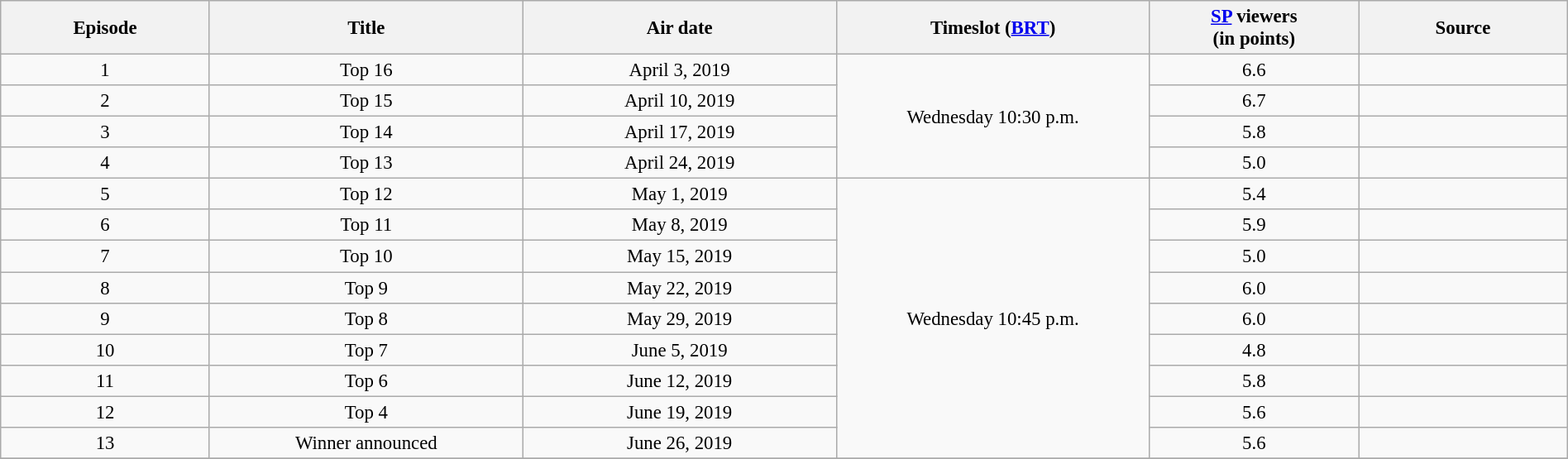<table class="wikitable sortable" style="text-align:center; font-size:95%; width: 100%">
<tr>
<th width="05.0%">Episode</th>
<th width="07.5%">Title</th>
<th width="07.5%">Air date</th>
<th width="07.5%">Timeslot (<a href='#'>BRT</a>)</th>
<th width="05.0%"><a href='#'>SP</a> viewers<br>(in points)</th>
<th width="05.0%">Source</th>
</tr>
<tr>
<td>1</td>
<td>Top 16</td>
<td>April 3, 2019</td>
<td rowspan=4>Wednesday 10:30 p.m.</td>
<td>6.6</td>
<td></td>
</tr>
<tr>
<td>2</td>
<td>Top 15</td>
<td>April 10, 2019</td>
<td>6.7</td>
<td></td>
</tr>
<tr>
<td>3</td>
<td>Top 14</td>
<td>April 17, 2019</td>
<td>5.8</td>
<td></td>
</tr>
<tr>
<td>4</td>
<td>Top 13</td>
<td>April 24, 2019</td>
<td>5.0</td>
<td></td>
</tr>
<tr>
<td>5</td>
<td>Top 12</td>
<td>May 1, 2019</td>
<td rowspan=9>Wednesday 10:45 p.m.</td>
<td>5.4</td>
<td></td>
</tr>
<tr>
<td>6</td>
<td>Top 11</td>
<td>May 8, 2019</td>
<td>5.9</td>
<td></td>
</tr>
<tr>
<td>7</td>
<td>Top 10</td>
<td>May 15, 2019</td>
<td>5.0</td>
<td></td>
</tr>
<tr>
<td>8</td>
<td>Top 9</td>
<td>May 22, 2019</td>
<td>6.0</td>
<td></td>
</tr>
<tr>
<td>9</td>
<td>Top 8</td>
<td>May 29, 2019</td>
<td>6.0</td>
<td></td>
</tr>
<tr>
<td>10</td>
<td>Top 7</td>
<td>June 5, 2019</td>
<td>4.8</td>
<td></td>
</tr>
<tr>
<td>11</td>
<td>Top 6</td>
<td>June 12, 2019</td>
<td>5.8</td>
<td></td>
</tr>
<tr>
<td>12</td>
<td>Top 4</td>
<td>June 19, 2019</td>
<td>5.6</td>
<td></td>
</tr>
<tr>
<td>13</td>
<td>Winner announced</td>
<td>June 26, 2019</td>
<td>5.6</td>
<td></td>
</tr>
<tr>
</tr>
</table>
